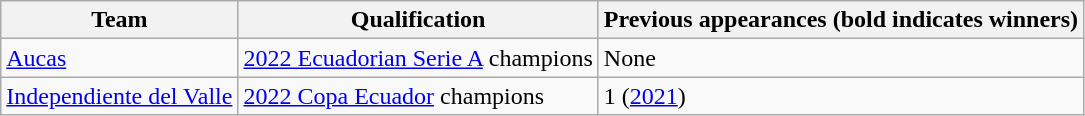<table class="wikitable">
<tr>
<th>Team</th>
<th>Qualification</th>
<th>Previous appearances (bold indicates winners)</th>
</tr>
<tr>
<td><a href='#'>Aucas</a></td>
<td><a href='#'>2022 Ecuadorian Serie A</a> champions</td>
<td>None</td>
</tr>
<tr>
<td><a href='#'>Independiente del Valle</a></td>
<td><a href='#'>2022 Copa Ecuador</a> champions</td>
<td>1 (<a href='#'>2021</a>)</td>
</tr>
</table>
